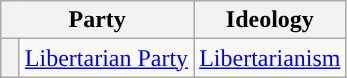<table class="wikitable sortable">
<tr>
<th colspan=2>Party</th>
<th class=unsortable>Ideology</th>
</tr>
<tr>
<th width=5px style="background-color: "></th>
<td><a href='#'>Libertarian Party</a></td>
<td><a href='#'>Libertarianism</a></td>
</tr>
</table>
